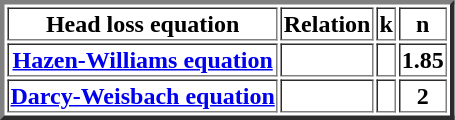<table border="3" style="margin-left: 3em; text-align: center;">
<tr>
<th scope="col">Head loss equation</th>
<th scope="col">Relation</th>
<th scope="col"><strong>k</strong></th>
<th scope="col"><strong>n</strong></th>
</tr>
<tr>
<th scope="row"><a href='#'>Hazen-Williams equation</a></th>
<td></td>
<td></td>
<td><strong>1.85</strong></td>
</tr>
<tr>
<th scope="row"><a href='#'>Darcy-Weisbach equation</a></th>
<td></td>
<td align="center"></td>
<td><strong>2</strong></td>
</tr>
</table>
